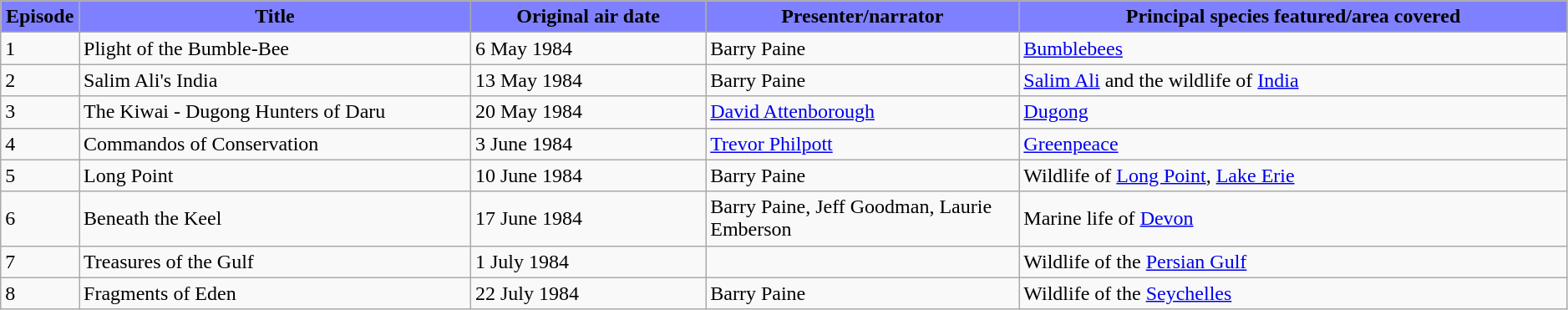<table class="wikitable plainrowheaders" width=99%>
<tr style="background:#fdd";>
<th style="background-color: #7F80FF" width="5%">Episode</th>
<th style="background-color: #7F80FF" width="25%">Title</th>
<th style="background-color: #7F80FF" width="15%">Original air date</th>
<th style="background-color: #7F80FF" width="20%">Presenter/narrator</th>
<th style="background-color: #7F80FF" width="35%">Principal species featured/area covered</th>
</tr>
<tr>
<td>1</td>
<td>Plight of the Bumble-Bee</td>
<td>6 May 1984</td>
<td>Barry Paine</td>
<td><a href='#'>Bumblebees</a></td>
</tr>
<tr>
<td>2</td>
<td>Salim Ali's India</td>
<td>13 May 1984</td>
<td>Barry Paine</td>
<td><a href='#'>Salim Ali</a> and the wildlife of <a href='#'>India</a></td>
</tr>
<tr>
<td>3</td>
<td>The Kiwai - Dugong Hunters of Daru</td>
<td>20 May 1984</td>
<td><a href='#'>David Attenborough</a></td>
<td><a href='#'>Dugong</a></td>
</tr>
<tr>
<td>4</td>
<td>Commandos of Conservation</td>
<td>3 June 1984</td>
<td><a href='#'>Trevor Philpott</a></td>
<td><a href='#'>Greenpeace</a></td>
</tr>
<tr>
<td>5</td>
<td>Long Point</td>
<td>10 June 1984</td>
<td>Barry Paine</td>
<td>Wildlife of <a href='#'>Long Point</a>, <a href='#'>Lake Erie</a></td>
</tr>
<tr>
<td>6</td>
<td>Beneath the Keel</td>
<td>17 June 1984</td>
<td>Barry Paine, Jeff Goodman, Laurie Emberson</td>
<td>Marine life of <a href='#'>Devon</a></td>
</tr>
<tr>
<td>7</td>
<td>Treasures of the Gulf</td>
<td>1 July 1984</td>
<td></td>
<td>Wildlife of the <a href='#'>Persian Gulf</a></td>
</tr>
<tr>
<td>8</td>
<td>Fragments of Eden</td>
<td>22 July 1984</td>
<td>Barry Paine</td>
<td>Wildlife of the <a href='#'>Seychelles</a></td>
</tr>
</table>
